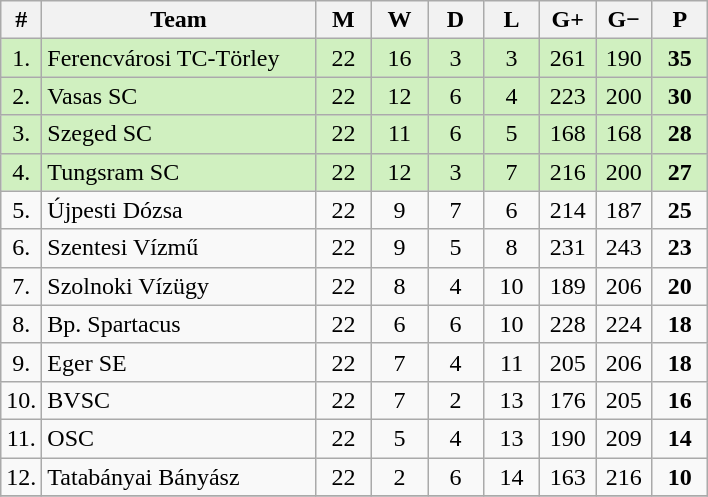<table class="wikitable" style="text-align: center;">
<tr>
<th width="15">#</th>
<th width="175">Team</th>
<th width="30">M</th>
<th width="30">W</th>
<th width="30">D</th>
<th width="30">L</th>
<th width="30">G+</th>
<th width="30">G−</th>
<th width="30">P</th>
</tr>
<tr style="background: #D0F0C0;">
<td>1.</td>
<td align="left">Ferencvárosi TC-Törley</td>
<td>22</td>
<td>16</td>
<td>3</td>
<td>3</td>
<td>261</td>
<td>190</td>
<td><strong>35</strong></td>
</tr>
<tr style="background: #D0F0C0;">
<td>2.</td>
<td align="left">Vasas SC</td>
<td>22</td>
<td>12</td>
<td>6</td>
<td>4</td>
<td>223</td>
<td>200</td>
<td><strong>30</strong></td>
</tr>
<tr style="background: #D0F0C0;">
<td>3.</td>
<td align="left">Szeged SC</td>
<td>22</td>
<td>11</td>
<td>6</td>
<td>5</td>
<td>168</td>
<td>168</td>
<td><strong>28</strong></td>
</tr>
<tr style="background: #D0F0C0;">
<td>4.</td>
<td align="left">Tungsram SC</td>
<td>22</td>
<td>12</td>
<td>3</td>
<td>7</td>
<td>216</td>
<td>200</td>
<td><strong>27</strong></td>
</tr>
<tr>
<td>5.</td>
<td align="left">Újpesti Dózsa</td>
<td>22</td>
<td>9</td>
<td>7</td>
<td>6</td>
<td>214</td>
<td>187</td>
<td><strong>25</strong></td>
</tr>
<tr>
<td>6.</td>
<td align="left">Szentesi Vízmű</td>
<td>22</td>
<td>9</td>
<td>5</td>
<td>8</td>
<td>231</td>
<td>243</td>
<td><strong>23</strong></td>
</tr>
<tr>
<td>7.</td>
<td align="left">Szolnoki Vízügy</td>
<td>22</td>
<td>8</td>
<td>4</td>
<td>10</td>
<td>189</td>
<td>206</td>
<td><strong>20</strong></td>
</tr>
<tr>
<td>8.</td>
<td align="left">Bp. Spartacus</td>
<td>22</td>
<td>6</td>
<td>6</td>
<td>10</td>
<td>228</td>
<td>224</td>
<td><strong>18</strong></td>
</tr>
<tr>
<td>9.</td>
<td align="left">Eger SE</td>
<td>22</td>
<td>7</td>
<td>4</td>
<td>11</td>
<td>205</td>
<td>206</td>
<td><strong>18</strong></td>
</tr>
<tr>
<td>10.</td>
<td align="left">BVSC</td>
<td>22</td>
<td>7</td>
<td>2</td>
<td>13</td>
<td>176</td>
<td>205</td>
<td><strong>16</strong></td>
</tr>
<tr>
<td>11.</td>
<td align="left">OSC</td>
<td>22</td>
<td>5</td>
<td>4</td>
<td>13</td>
<td>190</td>
<td>209</td>
<td><strong>14</strong></td>
</tr>
<tr>
<td>12.</td>
<td align="left">Tatabányai Bányász</td>
<td>22</td>
<td>2</td>
<td>6</td>
<td>14</td>
<td>163</td>
<td>216</td>
<td><strong>10</strong></td>
</tr>
<tr>
</tr>
</table>
